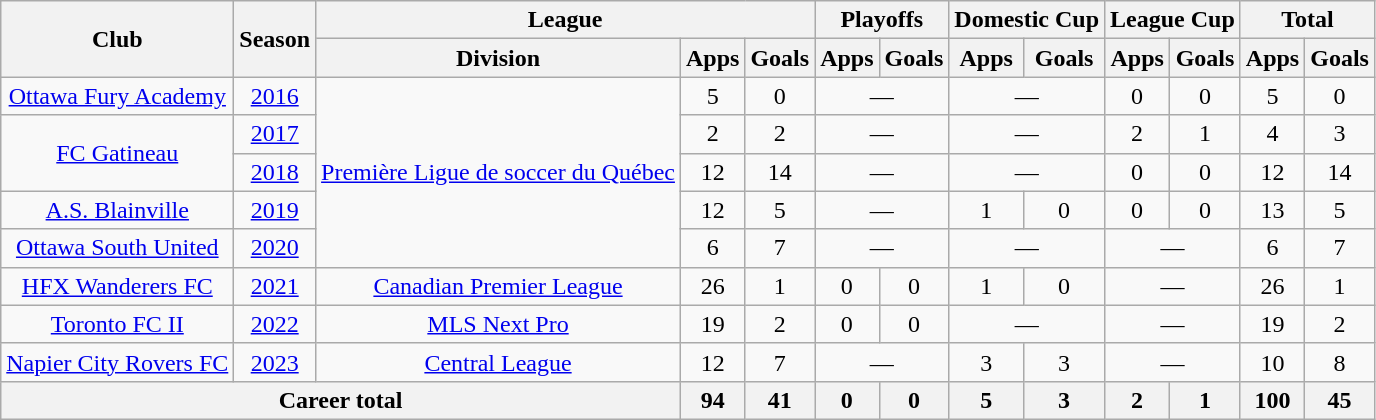<table class=wikitable style="text-align: center;">
<tr>
<th rowspan=2>Club</th>
<th rowspan=2>Season</th>
<th colspan=3>League</th>
<th colspan=2>Playoffs</th>
<th colspan=2>Domestic Cup</th>
<th colspan=2>League Cup</th>
<th colspan=2>Total</th>
</tr>
<tr>
<th>Division</th>
<th>Apps</th>
<th>Goals</th>
<th>Apps</th>
<th>Goals</th>
<th>Apps</th>
<th>Goals</th>
<th>Apps</th>
<th>Goals</th>
<th>Apps</th>
<th>Goals</th>
</tr>
<tr>
<td><a href='#'>Ottawa Fury Academy</a></td>
<td><a href='#'>2016</a></td>
<td rowspan=5><a href='#'>Première Ligue de soccer du Québec</a></td>
<td>5</td>
<td>0</td>
<td colspan=2>—</td>
<td colspan=2>—</td>
<td>0</td>
<td>0</td>
<td>5</td>
<td>0</td>
</tr>
<tr>
<td rowspan=2><a href='#'>FC Gatineau</a></td>
<td><a href='#'>2017</a></td>
<td>2</td>
<td>2</td>
<td colspan=2>—</td>
<td colspan=2>—</td>
<td>2</td>
<td>1</td>
<td>4</td>
<td>3</td>
</tr>
<tr>
<td><a href='#'>2018</a></td>
<td>12</td>
<td>14</td>
<td colspan=2>—</td>
<td colspan=2>—</td>
<td>0</td>
<td>0</td>
<td>12</td>
<td>14</td>
</tr>
<tr>
<td><a href='#'>A.S. Blainville</a></td>
<td><a href='#'>2019</a></td>
<td>12</td>
<td>5</td>
<td colspan=2>—</td>
<td>1</td>
<td>0</td>
<td>0</td>
<td>0</td>
<td>13</td>
<td>5</td>
</tr>
<tr>
<td><a href='#'>Ottawa South United</a></td>
<td><a href='#'>2020</a></td>
<td>6</td>
<td>7</td>
<td colspan=2>—</td>
<td colspan=2>—</td>
<td colspan=2>—</td>
<td>6</td>
<td>7</td>
</tr>
<tr>
<td><a href='#'>HFX Wanderers FC</a></td>
<td><a href='#'>2021</a></td>
<td><a href='#'>Canadian Premier League</a></td>
<td>26</td>
<td>1</td>
<td>0</td>
<td>0</td>
<td>1</td>
<td>0</td>
<td colspan=2>—</td>
<td>26</td>
<td>1</td>
</tr>
<tr>
<td><a href='#'>Toronto FC II</a></td>
<td><a href='#'>2022</a></td>
<td><a href='#'>MLS Next Pro</a></td>
<td>19</td>
<td>2</td>
<td>0</td>
<td>0</td>
<td colspan=2>—</td>
<td colspan=2>—</td>
<td>19</td>
<td>2</td>
</tr>
<tr>
<td><a href='#'>Napier City Rovers FC</a></td>
<td><a href='#'>2023</a></td>
<td><a href='#'>Central League</a></td>
<td>12</td>
<td>7</td>
<td colspan="2">—</td>
<td>3</td>
<td>3</td>
<td colspan="2">—</td>
<td>10</td>
<td>8</td>
</tr>
<tr>
<th colspan=3>Career total</th>
<th>94</th>
<th>41</th>
<th>0</th>
<th>0</th>
<th>5</th>
<th>3</th>
<th>2</th>
<th>1</th>
<th>100</th>
<th>45</th>
</tr>
</table>
